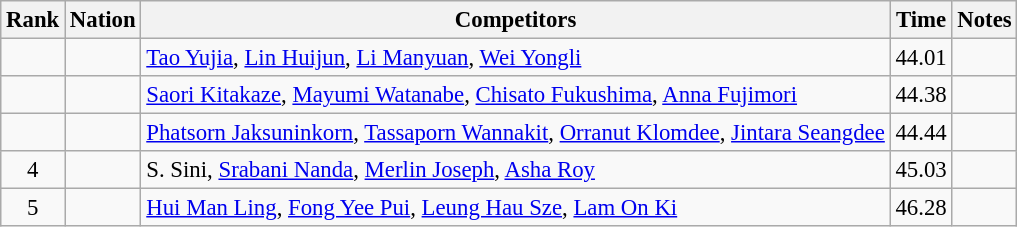<table class="wikitable sortable" style="text-align:center; font-size:95%">
<tr>
<th>Rank</th>
<th>Nation</th>
<th>Competitors</th>
<th>Time</th>
<th>Notes</th>
</tr>
<tr>
<td></td>
<td align=left></td>
<td align=left><a href='#'>Tao Yujia</a>, <a href='#'>Lin Huijun</a>, <a href='#'>Li Manyuan</a>, <a href='#'>Wei Yongli</a></td>
<td>44.01</td>
<td></td>
</tr>
<tr>
<td></td>
<td align=left></td>
<td align=left><a href='#'>Saori Kitakaze</a>, <a href='#'>Mayumi Watanabe</a>, <a href='#'>Chisato Fukushima</a>, <a href='#'>Anna Fujimori</a></td>
<td>44.38</td>
<td></td>
</tr>
<tr>
<td></td>
<td align=left></td>
<td align=left><a href='#'>Phatsorn Jaksuninkorn</a>, <a href='#'>Tassaporn Wannakit</a>, <a href='#'>Orranut Klomdee</a>, <a href='#'>Jintara Seangdee</a></td>
<td>44.44</td>
<td></td>
</tr>
<tr>
<td>4</td>
<td align=left></td>
<td align=left>S. Sini, <a href='#'>Srabani Nanda</a>, <a href='#'>Merlin Joseph</a>, <a href='#'>Asha Roy</a></td>
<td>45.03</td>
<td></td>
</tr>
<tr>
<td>5</td>
<td align=left></td>
<td align=left><a href='#'>Hui Man Ling</a>, <a href='#'>Fong Yee Pui</a>, <a href='#'>Leung Hau Sze</a>, <a href='#'>Lam On Ki</a></td>
<td>46.28</td>
<td></td>
</tr>
</table>
